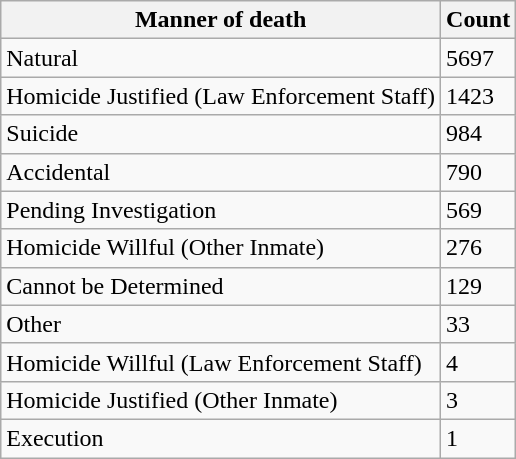<table class="wikitable sortable">
<tr>
<th>Manner of death</th>
<th>Count</th>
</tr>
<tr>
<td>Natural</td>
<td>5697</td>
</tr>
<tr>
<td>Homicide Justified (Law Enforcement Staff)</td>
<td>1423</td>
</tr>
<tr>
<td>Suicide</td>
<td>984</td>
</tr>
<tr>
<td>Accidental</td>
<td>790</td>
</tr>
<tr>
<td>Pending Investigation</td>
<td>569</td>
</tr>
<tr>
<td>Homicide Willful (Other Inmate)</td>
<td>276</td>
</tr>
<tr>
<td>Cannot be Determined</td>
<td>129</td>
</tr>
<tr>
<td>Other</td>
<td>33</td>
</tr>
<tr>
<td>Homicide Willful (Law Enforcement Staff)</td>
<td>4</td>
</tr>
<tr>
<td>Homicide Justified (Other Inmate)</td>
<td>3</td>
</tr>
<tr>
<td>Execution</td>
<td>1</td>
</tr>
</table>
